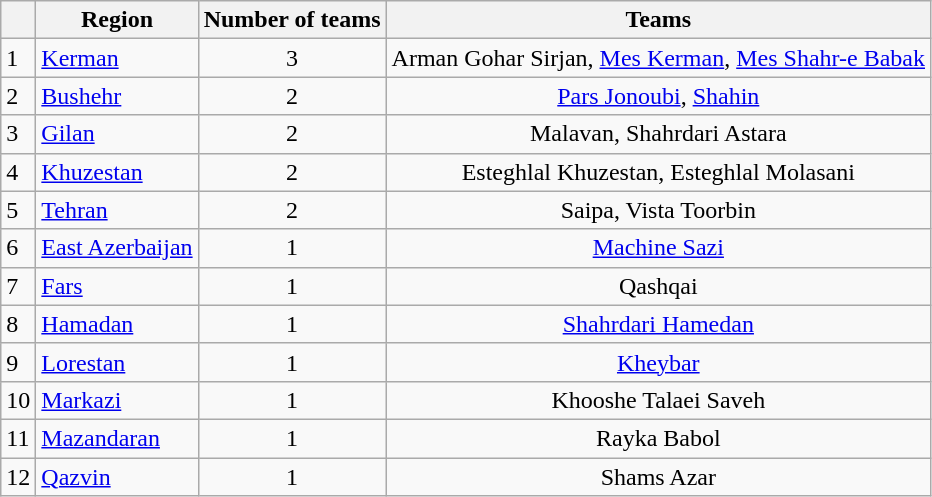<table class="wikitable">
<tr>
<th></th>
<th>Region</th>
<th>Number of teams</th>
<th>Teams</th>
</tr>
<tr>
<td>1</td>
<td><a href='#'>Kerman</a></td>
<td align="center">3</td>
<td align="center">Arman Gohar Sirjan, <a href='#'>Mes Kerman</a>, <a href='#'>Mes Shahr-e Babak</a></td>
</tr>
<tr>
<td>2</td>
<td><a href='#'>Bushehr</a></td>
<td align="center">2</td>
<td align="center"><a href='#'>Pars Jonoubi</a>, <a href='#'>Shahin</a></td>
</tr>
<tr>
<td>3</td>
<td><a href='#'>Gilan</a></td>
<td align="center">2</td>
<td align="center">Malavan, Shahrdari Astara</td>
</tr>
<tr>
<td>4</td>
<td><a href='#'>Khuzestan</a></td>
<td align="center">2</td>
<td align="center">Esteghlal Khuzestan, Esteghlal Molasani</td>
</tr>
<tr>
<td>5</td>
<td><a href='#'>Tehran</a></td>
<td align="center">2</td>
<td align="center">Saipa, Vista Toorbin</td>
</tr>
<tr>
<td>6</td>
<td><a href='#'>East Azerbaijan</a></td>
<td align="center">1</td>
<td align="center"><a href='#'>Machine Sazi</a></td>
</tr>
<tr>
<td>7</td>
<td><a href='#'>Fars</a></td>
<td align="center">1</td>
<td align="center">Qashqai</td>
</tr>
<tr>
<td>8</td>
<td><a href='#'>Hamadan</a></td>
<td align="center">1</td>
<td align="center"><a href='#'>Shahrdari Hamedan</a></td>
</tr>
<tr>
<td>9</td>
<td><a href='#'>Lorestan</a></td>
<td align="center">1</td>
<td align="center"><a href='#'>Kheybar</a></td>
</tr>
<tr>
<td>10</td>
<td><a href='#'>Markazi</a></td>
<td align="center">1</td>
<td align="center">Khooshe Talaei Saveh</td>
</tr>
<tr>
<td>11</td>
<td><a href='#'>Mazandaran</a></td>
<td align="center">1</td>
<td align="center">Rayka Babol</td>
</tr>
<tr>
<td>12</td>
<td><a href='#'>Qazvin</a></td>
<td align="center">1</td>
<td align="center">Shams Azar</td>
</tr>
</table>
